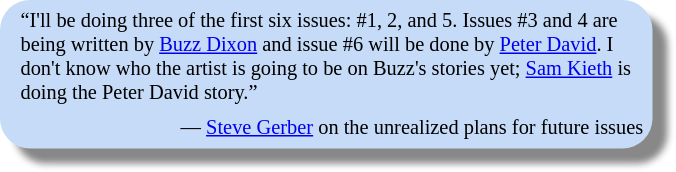<table class="toccolours" style="float: right; margin-left: 1em; margin-right: 2em; margin-bottom: 8em; font-size: 85%; background:#c6dbf7; color:black; width:32em; max-width:40%; padding-left: 8px; border-radius: 20px; box-shadow: 10px 10px 5px #888888;" cellspacing="5">
<tr>
<td align="left">“I'll be doing three of the first six issues: #1, 2, and 5. Issues #3 and 4 are being written by <a href='#'>Buzz Dixon</a> and issue #6 will be done by <a href='#'>Peter David</a>. I don't know who the artist is going to be on Buzz's stories yet; <a href='#'>Sam Kieth</a> is doing the Peter David story.”</td>
</tr>
<tr>
<td align="right"> — <a href='#'>Steve Gerber</a> on the unrealized plans for future issues</td>
</tr>
</table>
